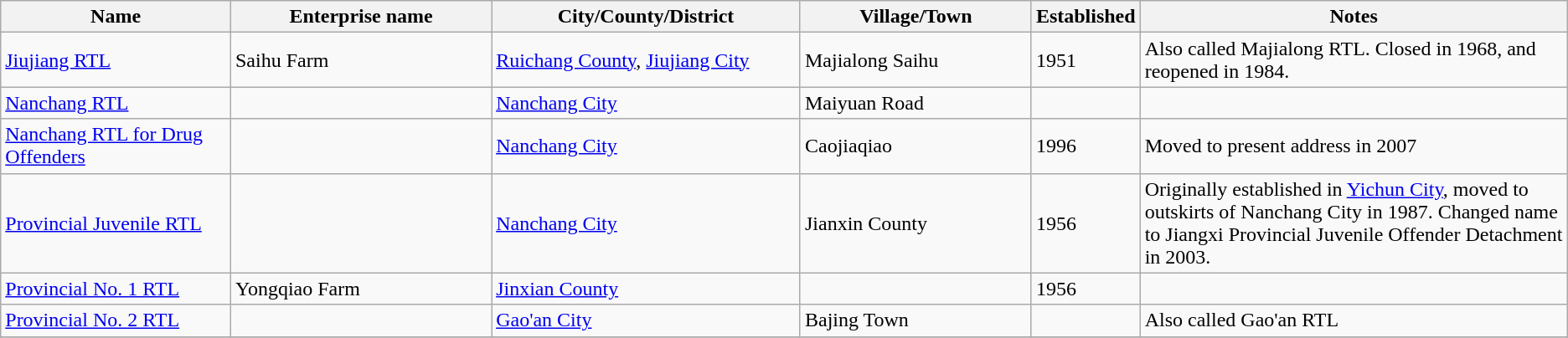<table class="wikitable">
<tr>
<th width=15%>Name</th>
<th width=17%>Enterprise name</th>
<th width=20%>City/County/District</th>
<th width=15%>Village/Town</th>
<th width=5%>Established</th>
<th width=28%>Notes</th>
</tr>
<tr>
<td><a href='#'>Jiujiang RTL</a></td>
<td>Saihu Farm</td>
<td><a href='#'>Ruichang County</a>, <a href='#'>Jiujiang City</a></td>
<td>Majialong Saihu</td>
<td>1951</td>
<td>Also called Majialong RTL.  Closed in 1968, and reopened in 1984.</td>
</tr>
<tr>
<td><a href='#'>Nanchang RTL</a></td>
<td></td>
<td><a href='#'>Nanchang City</a></td>
<td>Maiyuan Road</td>
<td></td>
<td></td>
</tr>
<tr>
<td><a href='#'>Nanchang RTL for Drug Offenders</a></td>
<td></td>
<td><a href='#'>Nanchang City</a></td>
<td>Caojiaqiao</td>
<td>1996</td>
<td>Moved to present address in 2007</td>
</tr>
<tr>
<td><a href='#'>Provincial Juvenile RTL</a></td>
<td></td>
<td><a href='#'>Nanchang City</a></td>
<td>Jianxin County</td>
<td>1956</td>
<td>Originally established in <a href='#'>Yichun City</a>, moved to outskirts of Nanchang City in 1987.  Changed name to Jiangxi Provincial Juvenile Offender Detachment in 2003.</td>
</tr>
<tr>
<td><a href='#'>Provincial No. 1 RTL</a></td>
<td>Yongqiao Farm</td>
<td><a href='#'>Jinxian County</a></td>
<td></td>
<td>1956</td>
<td></td>
</tr>
<tr>
<td><a href='#'>Provincial No. 2 RTL</a></td>
<td></td>
<td><a href='#'>Gao'an City</a></td>
<td>Bajing Town</td>
<td></td>
<td>Also called Gao'an RTL</td>
</tr>
<tr>
</tr>
</table>
